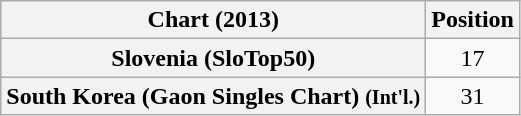<table class="wikitable plainrowheaders" style="text-align:center;">
<tr>
<th>Chart (2013)</th>
<th>Position</th>
</tr>
<tr>
<th scope="row">Slovenia (SloTop50)</th>
<td align=center>17</td>
</tr>
<tr>
<th scope="row">South Korea (Gaon Singles Chart) <small>(Int'l.)</small></th>
<td style="text-align:center;">31</td>
</tr>
</table>
